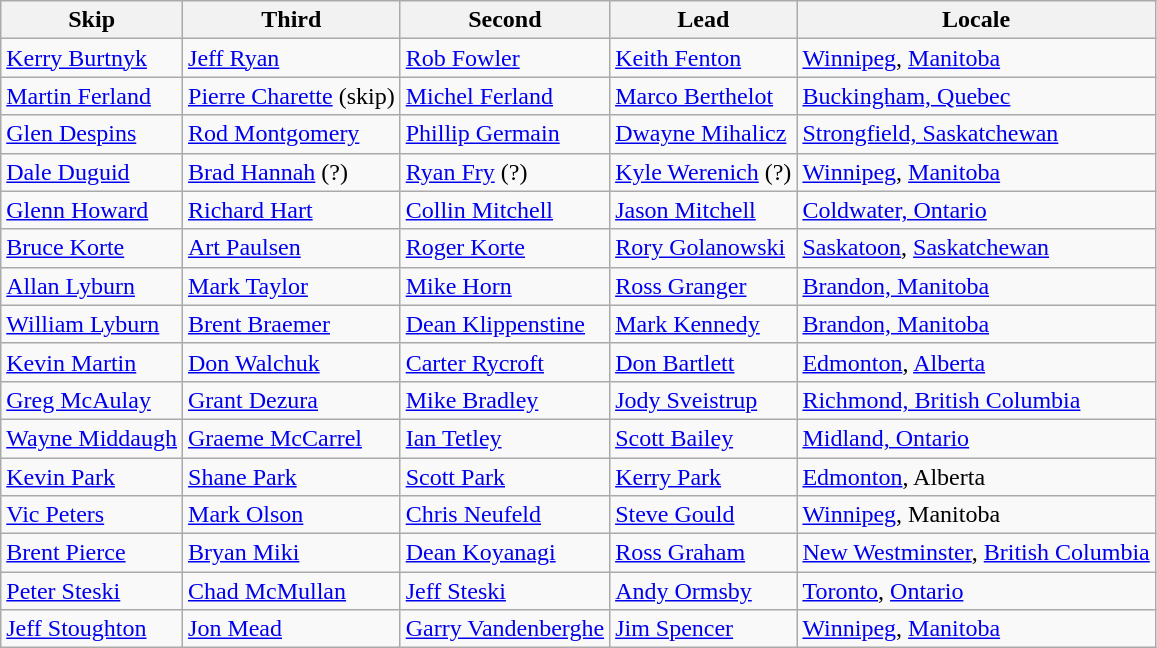<table class="wikitable">
<tr>
<th>Skip</th>
<th>Third</th>
<th>Second</th>
<th>Lead</th>
<th>Locale</th>
</tr>
<tr>
<td><a href='#'>Kerry Burtnyk</a></td>
<td><a href='#'>Jeff Ryan</a></td>
<td><a href='#'>Rob Fowler</a></td>
<td><a href='#'>Keith Fenton</a></td>
<td> <a href='#'>Winnipeg</a>, <a href='#'>Manitoba</a></td>
</tr>
<tr>
<td><a href='#'>Martin Ferland</a></td>
<td><a href='#'>Pierre Charette</a> (skip)</td>
<td><a href='#'>Michel Ferland</a></td>
<td><a href='#'>Marco Berthelot</a></td>
<td> <a href='#'>Buckingham, Quebec</a></td>
</tr>
<tr>
<td><a href='#'>Glen Despins</a></td>
<td><a href='#'>Rod Montgomery</a></td>
<td><a href='#'>Phillip Germain</a></td>
<td><a href='#'>Dwayne Mihalicz</a></td>
<td> <a href='#'>Strongfield, Saskatchewan</a></td>
</tr>
<tr>
<td><a href='#'>Dale Duguid</a></td>
<td><a href='#'>Brad Hannah</a> (?)</td>
<td><a href='#'>Ryan Fry</a> (?)</td>
<td><a href='#'>Kyle Werenich</a> (?)</td>
<td> <a href='#'>Winnipeg</a>, <a href='#'>Manitoba</a></td>
</tr>
<tr>
<td><a href='#'>Glenn Howard</a></td>
<td><a href='#'>Richard Hart</a></td>
<td><a href='#'>Collin Mitchell</a></td>
<td><a href='#'>Jason Mitchell</a></td>
<td> <a href='#'>Coldwater, Ontario</a></td>
</tr>
<tr>
<td><a href='#'>Bruce Korte</a></td>
<td><a href='#'>Art Paulsen</a></td>
<td><a href='#'>Roger Korte</a></td>
<td><a href='#'>Rory Golanowski</a></td>
<td> <a href='#'>Saskatoon</a>, <a href='#'>Saskatchewan</a></td>
</tr>
<tr>
<td><a href='#'>Allan Lyburn</a></td>
<td><a href='#'>Mark Taylor</a></td>
<td><a href='#'>Mike Horn</a></td>
<td><a href='#'>Ross Granger</a></td>
<td> <a href='#'>Brandon, Manitoba</a></td>
</tr>
<tr>
<td><a href='#'>William Lyburn</a></td>
<td><a href='#'>Brent Braemer</a></td>
<td><a href='#'>Dean Klippenstine</a></td>
<td><a href='#'>Mark Kennedy</a></td>
<td> <a href='#'>Brandon, Manitoba</a></td>
</tr>
<tr>
<td><a href='#'>Kevin Martin</a></td>
<td><a href='#'>Don Walchuk</a></td>
<td><a href='#'>Carter Rycroft</a></td>
<td><a href='#'>Don Bartlett</a></td>
<td> <a href='#'>Edmonton</a>, <a href='#'>Alberta</a></td>
</tr>
<tr>
<td><a href='#'>Greg McAulay</a></td>
<td><a href='#'>Grant Dezura</a></td>
<td><a href='#'>Mike Bradley</a></td>
<td><a href='#'>Jody Sveistrup</a></td>
<td> <a href='#'>Richmond, British Columbia</a></td>
</tr>
<tr>
<td><a href='#'>Wayne Middaugh</a></td>
<td><a href='#'>Graeme McCarrel</a></td>
<td><a href='#'>Ian Tetley</a></td>
<td><a href='#'>Scott Bailey</a></td>
<td> <a href='#'>Midland, Ontario</a></td>
</tr>
<tr>
<td><a href='#'>Kevin Park</a></td>
<td><a href='#'>Shane Park</a></td>
<td><a href='#'>Scott Park</a></td>
<td><a href='#'>Kerry Park</a></td>
<td> <a href='#'>Edmonton</a>, Alberta</td>
</tr>
<tr>
<td><a href='#'>Vic Peters</a></td>
<td><a href='#'>Mark Olson</a></td>
<td><a href='#'>Chris Neufeld</a></td>
<td><a href='#'>Steve Gould</a></td>
<td> <a href='#'>Winnipeg</a>, Manitoba</td>
</tr>
<tr>
<td><a href='#'>Brent Pierce</a></td>
<td><a href='#'>Bryan Miki</a></td>
<td><a href='#'>Dean Koyanagi</a></td>
<td><a href='#'>Ross Graham</a></td>
<td> <a href='#'>New Westminster</a>, <a href='#'>British Columbia</a></td>
</tr>
<tr>
<td><a href='#'>Peter Steski</a></td>
<td><a href='#'>Chad McMullan</a></td>
<td><a href='#'>Jeff Steski</a></td>
<td><a href='#'>Andy Ormsby</a></td>
<td> <a href='#'>Toronto</a>, <a href='#'>Ontario</a></td>
</tr>
<tr>
<td><a href='#'>Jeff Stoughton</a></td>
<td><a href='#'>Jon Mead</a></td>
<td><a href='#'>Garry Vandenberghe</a></td>
<td><a href='#'>Jim Spencer</a></td>
<td> <a href='#'>Winnipeg</a>, <a href='#'>Manitoba</a></td>
</tr>
</table>
